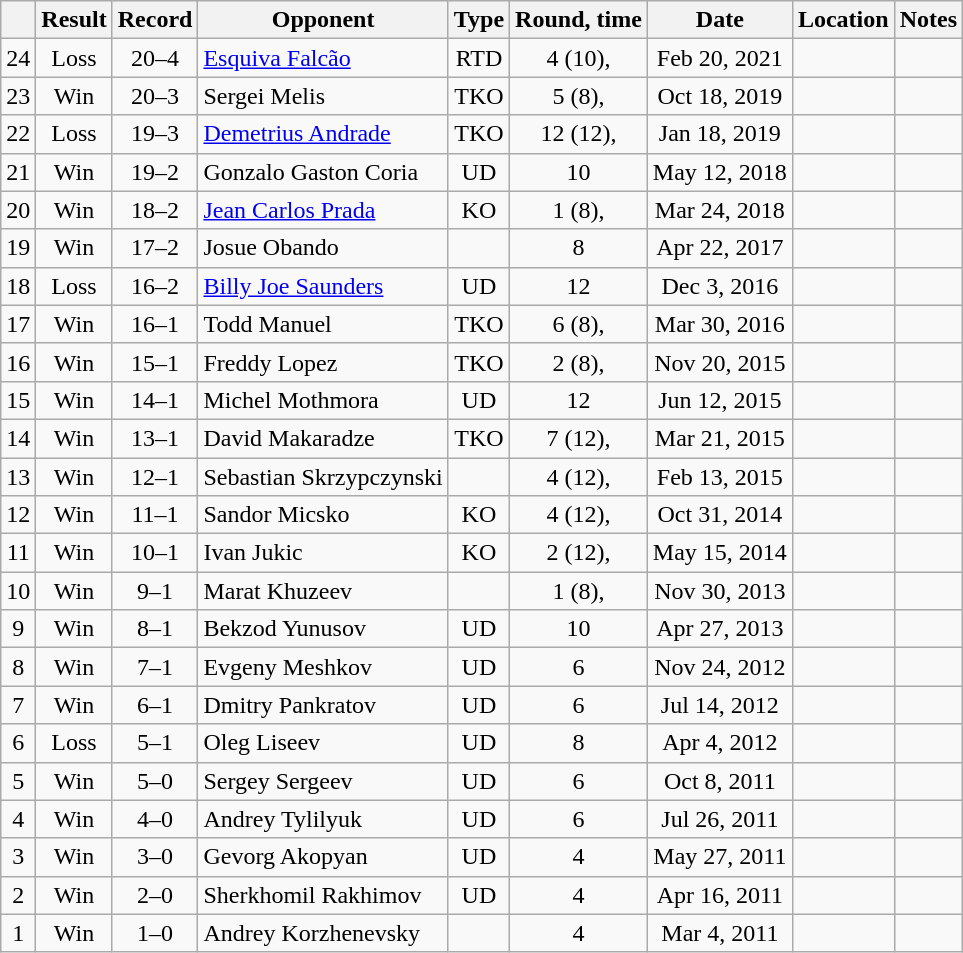<table class="wikitable" style="text-align:center">
<tr>
<th></th>
<th>Result</th>
<th>Record</th>
<th>Opponent</th>
<th>Type</th>
<th>Round, time</th>
<th>Date</th>
<th>Location</th>
<th>Notes</th>
</tr>
<tr>
<td>24</td>
<td>Loss</td>
<td>20–4</td>
<td style="text-align:left;"><a href='#'>Esquiva Falcão</a></td>
<td>RTD</td>
<td>4 (10), </td>
<td>Feb 20, 2021</td>
<td style="text-align:left;"></td>
<td></td>
</tr>
<tr>
<td>23</td>
<td>Win</td>
<td>20–3</td>
<td style="text-align:left;">Sergei Melis</td>
<td>TKO</td>
<td>5 (8), </td>
<td>Oct 18, 2019</td>
<td style="text-align:left;"></td>
<td></td>
</tr>
<tr>
<td>22</td>
<td>Loss</td>
<td>19–3</td>
<td style="text-align:left;"><a href='#'>Demetrius Andrade</a></td>
<td>TKO</td>
<td>12 (12), </td>
<td>Jan 18, 2019</td>
<td style="text-align:left;"></td>
<td style="text-align:left;"></td>
</tr>
<tr>
<td>21</td>
<td>Win</td>
<td>19–2</td>
<td style="text-align:left;">Gonzalo Gaston Coria</td>
<td>UD</td>
<td>10</td>
<td>May 12, 2018</td>
<td style="text-align:left;"></td>
<td style="text-align:left;"></td>
</tr>
<tr>
<td>20</td>
<td>Win</td>
<td>18–2</td>
<td style="text-align:left;"><a href='#'>Jean Carlos Prada</a></td>
<td>KO</td>
<td>1 (8), </td>
<td>Mar 24, 2018</td>
<td style="text-align:left;"></td>
<td></td>
</tr>
<tr>
<td>19</td>
<td>Win</td>
<td>17–2</td>
<td style="text-align:left;">Josue Obando</td>
<td></td>
<td>8</td>
<td>Apr 22, 2017</td>
<td style="text-align:left;"></td>
<td></td>
</tr>
<tr>
<td>18</td>
<td>Loss</td>
<td>16–2</td>
<td style="text-align:left;"><a href='#'>Billy Joe Saunders</a></td>
<td>UD</td>
<td>12</td>
<td>Dec 3, 2016</td>
<td style="text-align:left;"></td>
<td style="text-align:left;"></td>
</tr>
<tr>
<td>17</td>
<td>Win</td>
<td>16–1</td>
<td style="text-align:left;">Todd Manuel</td>
<td>TKO</td>
<td>6 (8), </td>
<td>Mar 30, 2016</td>
<td style="text-align:left;"></td>
<td></td>
</tr>
<tr>
<td>16</td>
<td>Win</td>
<td>15–1</td>
<td style="text-align:left;">Freddy Lopez</td>
<td>TKO</td>
<td>2 (8), </td>
<td>Nov 20, 2015</td>
<td style="text-align:left;"></td>
<td></td>
</tr>
<tr>
<td>15</td>
<td>Win</td>
<td>14–1</td>
<td style="text-align:left;">Michel Mothmora</td>
<td>UD</td>
<td>12</td>
<td>Jun 12, 2015</td>
<td style="text-align:left;"></td>
<td style="text-align:left;"></td>
</tr>
<tr>
<td>14</td>
<td>Win</td>
<td>13–1</td>
<td style="text-align:left;">David Makaradze</td>
<td>TKO</td>
<td>7 (12), </td>
<td>Mar 21, 2015</td>
<td style="text-align:left;"></td>
<td style="text-align:left;"></td>
</tr>
<tr>
<td>13</td>
<td>Win</td>
<td>12–1</td>
<td style="text-align:left;">Sebastian Skrzypczynski</td>
<td></td>
<td>4 (12), </td>
<td>Feb 13, 2015</td>
<td style="text-align:left;"></td>
<td style="text-align:left;"></td>
</tr>
<tr>
<td>12</td>
<td>Win</td>
<td>11–1</td>
<td style="text-align:left;">Sandor Micsko</td>
<td>KO</td>
<td>4 (12), </td>
<td>Oct 31, 2014</td>
<td style="text-align:left;"></td>
<td style="text-align:left;"></td>
</tr>
<tr>
<td>11</td>
<td>Win</td>
<td>10–1</td>
<td style="text-align:left;">Ivan Jukic</td>
<td>KO</td>
<td>2 (12), </td>
<td>May 15, 2014</td>
<td style="text-align:left;"></td>
<td style="text-align:left;"></td>
</tr>
<tr>
<td>10</td>
<td>Win</td>
<td>9–1</td>
<td style="text-align:left;">Marat Khuzeev</td>
<td></td>
<td>1 (8), </td>
<td>Nov 30, 2013</td>
<td style="text-align:left;"></td>
<td></td>
</tr>
<tr>
<td>9</td>
<td>Win</td>
<td>8–1</td>
<td style="text-align:left;">Bekzod Yunusov</td>
<td>UD</td>
<td>10</td>
<td>Apr 27, 2013</td>
<td style="text-align:left;"></td>
<td></td>
</tr>
<tr>
<td>8</td>
<td>Win</td>
<td>7–1</td>
<td style="text-align:left;">Evgeny Meshkov</td>
<td>UD</td>
<td>6</td>
<td>Nov 24, 2012</td>
<td style="text-align:left;"></td>
<td></td>
</tr>
<tr>
<td>7</td>
<td>Win</td>
<td>6–1</td>
<td style="text-align:left;">Dmitry Pankratov</td>
<td>UD</td>
<td>6</td>
<td>Jul 14, 2012</td>
<td style="text-align:left;"></td>
<td></td>
</tr>
<tr>
<td>6</td>
<td>Loss</td>
<td>5–1</td>
<td style="text-align:left;">Oleg Liseev</td>
<td>UD</td>
<td>8</td>
<td>Apr 4, 2012</td>
<td style="text-align:left;"></td>
<td></td>
</tr>
<tr>
<td>5</td>
<td>Win</td>
<td>5–0</td>
<td style="text-align:left;">Sergey Sergeev</td>
<td>UD</td>
<td>6</td>
<td>Oct 8, 2011</td>
<td style="text-align:left;"></td>
<td></td>
</tr>
<tr>
<td>4</td>
<td>Win</td>
<td>4–0</td>
<td style="text-align:left;">Andrey Tylilyuk</td>
<td>UD</td>
<td>6</td>
<td>Jul 26, 2011</td>
<td style="text-align:left;"></td>
<td></td>
</tr>
<tr>
<td>3</td>
<td>Win</td>
<td>3–0</td>
<td style="text-align:left;">Gevorg Akopyan</td>
<td>UD</td>
<td>4</td>
<td>May 27, 2011</td>
<td style="text-align:left;"></td>
<td></td>
</tr>
<tr>
<td>2</td>
<td>Win</td>
<td>2–0</td>
<td style="text-align:left;">Sherkhomil Rakhimov</td>
<td>UD</td>
<td>4</td>
<td>Apr 16, 2011</td>
<td style="text-align:left;"></td>
<td></td>
</tr>
<tr>
<td>1</td>
<td>Win</td>
<td>1–0</td>
<td style="text-align:left;">Andrey Korzhenevsky</td>
<td></td>
<td>4</td>
<td>Mar 4, 2011</td>
<td style="text-align:left;"></td>
<td></td>
</tr>
</table>
